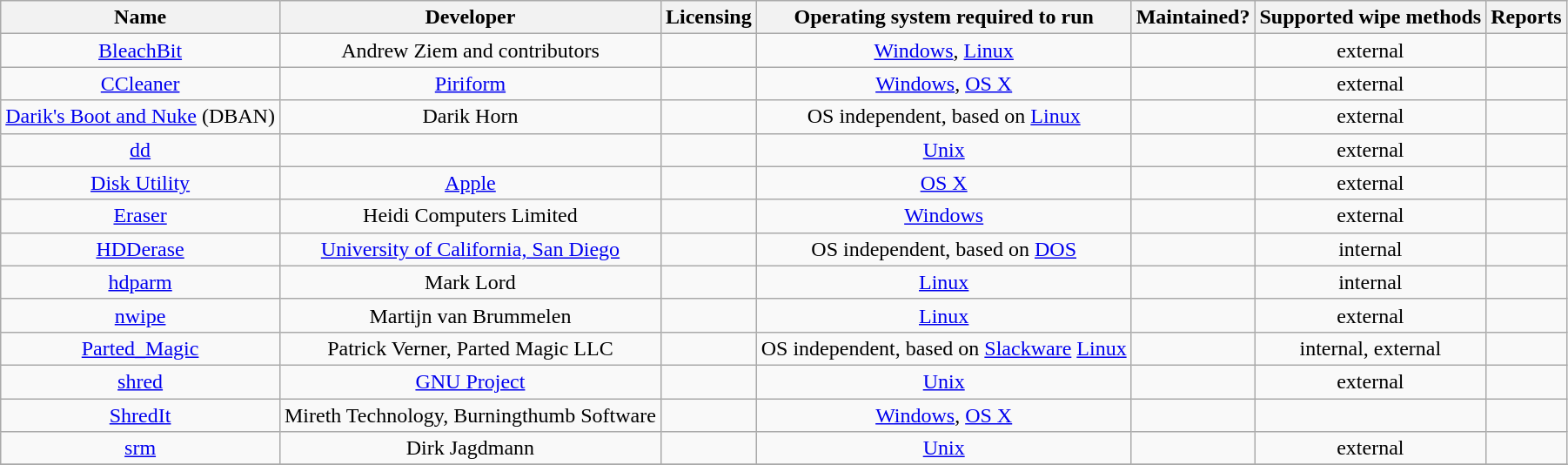<table class="wikitable sortable" style="text-align: center;">
<tr>
<th>Name</th>
<th>Developer</th>
<th>Licensing</th>
<th>Operating system required to run</th>
<th>Maintained?</th>
<th>Supported wipe methods</th>
<th>Reports</th>
</tr>
<tr>
<td><a href='#'>BleachBit</a></td>
<td>Andrew Ziem and contributors</td>
<td></td>
<td><a href='#'>Windows</a>, <a href='#'>Linux</a></td>
<td></td>
<td>external</td>
<td></td>
</tr>
<tr>
<td><a href='#'>CCleaner</a></td>
<td><a href='#'>Piriform</a></td>
<td></td>
<td><a href='#'>Windows</a>, <a href='#'>OS X</a></td>
<td></td>
<td>external</td>
<td></td>
</tr>
<tr>
<td><a href='#'>Darik's Boot and Nuke</a> (DBAN)</td>
<td>Darik Horn</td>
<td></td>
<td>OS independent, based on <a href='#'>Linux</a></td>
<td></td>
<td>external</td>
<td></td>
</tr>
<tr>
<td><a href='#'>dd</a></td>
<td></td>
<td></td>
<td><a href='#'>Unix</a></td>
<td></td>
<td>external</td>
<td></td>
</tr>
<tr>
<td><a href='#'>Disk Utility</a></td>
<td><a href='#'>Apple</a></td>
<td></td>
<td><a href='#'>OS X</a></td>
<td></td>
<td>external</td>
<td></td>
</tr>
<tr>
<td><a href='#'>Eraser</a></td>
<td>Heidi Computers Limited</td>
<td></td>
<td><a href='#'>Windows</a></td>
<td></td>
<td>external</td>
<td></td>
</tr>
<tr>
<td><a href='#'>HDDerase</a></td>
<td><a href='#'>University of California, San Diego</a></td>
<td></td>
<td>OS independent, based on <a href='#'>DOS</a></td>
<td></td>
<td>internal</td>
<td></td>
</tr>
<tr>
<td><a href='#'>hdparm</a></td>
<td>Mark Lord</td>
<td></td>
<td><a href='#'>Linux</a></td>
<td></td>
<td>internal</td>
<td></td>
</tr>
<tr>
<td><a href='#'>nwipe</a></td>
<td>Martijn van Brummelen</td>
<td></td>
<td><a href='#'>Linux</a></td>
<td></td>
<td>external</td>
<td></td>
</tr>
<tr>
<td><a href='#'>Parted_Magic</a></td>
<td>Patrick Verner, Parted Magic LLC</td>
<td></td>
<td>OS independent, based on <a href='#'>Slackware</a> <a href='#'>Linux</a></td>
<td></td>
<td>internal, external</td>
<td></td>
</tr>
<tr>
<td><a href='#'>shred</a></td>
<td><a href='#'>GNU Project</a></td>
<td></td>
<td><a href='#'>Unix</a></td>
<td></td>
<td>external</td>
<td></td>
</tr>
<tr>
<td><a href='#'>ShredIt</a></td>
<td>Mireth Technology, Burningthumb Software</td>
<td></td>
<td><a href='#'>Windows</a>, <a href='#'>OS X</a></td>
<td></td>
<td></td>
<td></td>
</tr>
<tr>
<td><a href='#'>srm</a></td>
<td>Dirk Jagdmann</td>
<td></td>
<td><a href='#'>Unix</a></td>
<td></td>
<td>external</td>
<td></td>
</tr>
<tr>
</tr>
</table>
